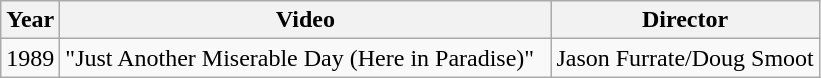<table class="wikitable plainrowheaders">
<tr>
<th>Year</th>
<th style="width:20em;">Video</th>
<th>Director</th>
</tr>
<tr>
<td>1989</td>
<td scope="row">"Just Another Miserable Day (Here in Paradise)"</td>
<td>Jason Furrate/Doug Smoot</td>
</tr>
</table>
